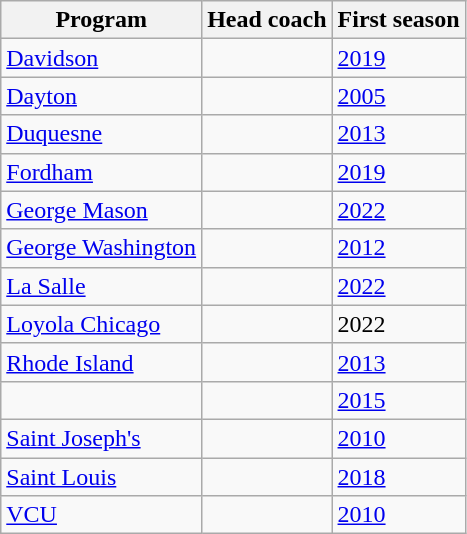<table class="wikitable sortable">
<tr>
<th>Program</th>
<th>Head coach</th>
<th>First season</th>
</tr>
<tr>
<td><a href='#'>Davidson</a></td>
<td></td>
<td><a href='#'>2019</a></td>
</tr>
<tr>
<td><a href='#'>Dayton</a></td>
<td></td>
<td><a href='#'>2005</a></td>
</tr>
<tr>
<td><a href='#'>Duquesne</a></td>
<td></td>
<td><a href='#'>2013</a></td>
</tr>
<tr>
<td><a href='#'>Fordham</a></td>
<td></td>
<td><a href='#'>2019</a></td>
</tr>
<tr>
<td><a href='#'>George Mason</a></td>
<td></td>
<td><a href='#'>2022</a></td>
</tr>
<tr>
<td><a href='#'>George Washington</a></td>
<td></td>
<td><a href='#'>2012</a></td>
</tr>
<tr>
<td><a href='#'>La Salle</a></td>
<td></td>
<td><a href='#'>2022</a></td>
</tr>
<tr>
<td><a href='#'>Loyola Chicago</a></td>
<td></td>
<td>2022</td>
</tr>
<tr>
<td><a href='#'>Rhode Island</a></td>
<td></td>
<td><a href='#'>2013</a></td>
</tr>
<tr>
<td></td>
<td></td>
<td><a href='#'>2015</a></td>
</tr>
<tr>
<td><a href='#'>Saint Joseph's</a></td>
<td></td>
<td><a href='#'>2010</a></td>
</tr>
<tr>
<td><a href='#'>Saint Louis</a></td>
<td></td>
<td><a href='#'>2018</a></td>
</tr>
<tr>
<td><a href='#'>VCU</a></td>
<td></td>
<td><a href='#'>2010</a></td>
</tr>
</table>
